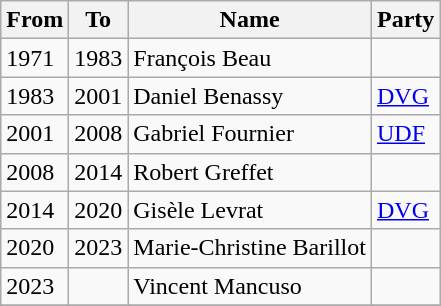<table class="wikitable">
<tr>
<th>From</th>
<th>To</th>
<th>Name</th>
<th>Party</th>
</tr>
<tr>
<td>1971</td>
<td>1983</td>
<td>François Beau</td>
<td></td>
</tr>
<tr>
<td>1983</td>
<td>2001</td>
<td>Daniel Benassy</td>
<td><a href='#'>DVG</a></td>
</tr>
<tr>
<td>2001</td>
<td>2008</td>
<td>Gabriel Fournier</td>
<td><a href='#'>UDF</a></td>
</tr>
<tr>
<td>2008</td>
<td>2014</td>
<td>Robert Greffet</td>
<td></td>
</tr>
<tr>
<td>2014</td>
<td>2020</td>
<td>Gisèle Levrat</td>
<td><a href='#'>DVG</a></td>
</tr>
<tr>
<td>2020</td>
<td>2023</td>
<td>Marie-Christine Barillot</td>
<td></td>
</tr>
<tr>
<td>2023</td>
<td></td>
<td>Vincent Mancuso</td>
<td></td>
</tr>
<tr>
</tr>
</table>
